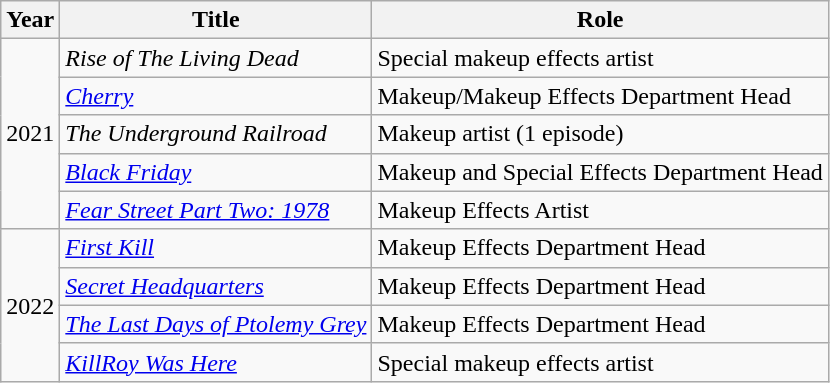<table class="wikitable sortable" style=text-align:left>
<tr>
<th scope="col">Year</th>
<th scope="col">Title</th>
<th scope="col">Role</th>
</tr>
<tr>
<td rowspan="5">2021</td>
<td><em>Rise of The Living Dead</em></td>
<td>Special makeup effects artist</td>
</tr>
<tr>
<td><em><a href='#'>Cherry</a></em></td>
<td>Makeup/Makeup Effects Department Head</td>
</tr>
<tr>
<td><em>The Underground Railroad</em></td>
<td>Makeup artist (1 episode)</td>
</tr>
<tr>
<td><em><a href='#'>Black Friday</a></em></td>
<td>Makeup and Special Effects Department Head</td>
</tr>
<tr>
<td><em><a href='#'>Fear Street Part Two: 1978</a></em></td>
<td>Makeup Effects Artist</td>
</tr>
<tr>
<td rowspan="4">2022</td>
<td><em><a href='#'>First Kill</a></em></td>
<td>Makeup Effects Department Head</td>
</tr>
<tr>
<td><em><a href='#'>Secret Headquarters</a></em></td>
<td>Makeup Effects Department Head</td>
</tr>
<tr>
<td><em><a href='#'>The Last Days of Ptolemy Grey</a></em></td>
<td>Makeup Effects Department Head</td>
</tr>
<tr>
<td><em><a href='#'>KillRoy Was Here</a></em></td>
<td>Special makeup effects artist</td>
</tr>
</table>
